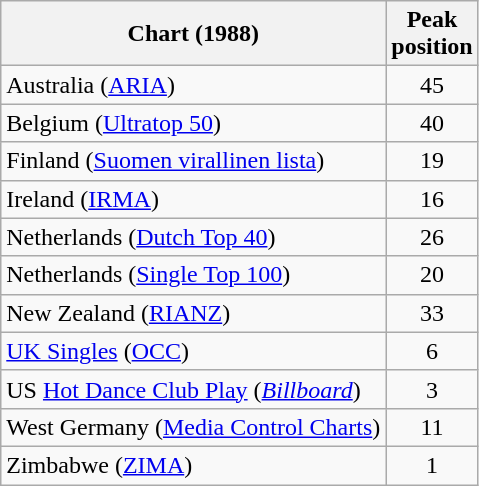<table class="wikitable sortable">
<tr>
<th align="left">Chart (1988)</th>
<th align="center">Peak<br>position</th>
</tr>
<tr>
<td align="left">Australia (<a href='#'>ARIA</a>)</td>
<td align="center">45</td>
</tr>
<tr>
<td align="left">Belgium (<a href='#'>Ultratop 50</a>)</td>
<td align="center">40</td>
</tr>
<tr>
<td align="left">Finland (<a href='#'>Suomen virallinen lista</a>)</td>
<td align="center">19</td>
</tr>
<tr>
<td align="left">Ireland (<a href='#'>IRMA</a>)</td>
<td align="center">16</td>
</tr>
<tr>
<td align="left">Netherlands (<a href='#'>Dutch Top 40</a>)</td>
<td align="center">26</td>
</tr>
<tr>
<td align="left">Netherlands (<a href='#'>Single Top 100</a>)</td>
<td align="center">20</td>
</tr>
<tr>
<td align="left">New Zealand (<a href='#'>RIANZ</a>)</td>
<td align="center">33</td>
</tr>
<tr>
<td align="left"><a href='#'>UK Singles</a> (<a href='#'>OCC</a>)</td>
<td align="center">6</td>
</tr>
<tr>
<td align="left">US <a href='#'>Hot Dance Club Play</a> (<em><a href='#'>Billboard</a></em>)</td>
<td align="center">3</td>
</tr>
<tr>
<td align="left">West Germany (<a href='#'>Media Control Charts</a>)</td>
<td align="center">11</td>
</tr>
<tr>
<td align="left">Zimbabwe (<a href='#'>ZIMA</a>)</td>
<td align="center">1</td>
</tr>
</table>
